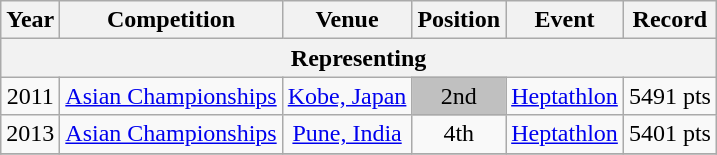<table class="wikitable sortable" style=text-align:center>
<tr>
<th>Year</th>
<th>Competition</th>
<th>Venue</th>
<th>Position</th>
<th>Event</th>
<th>Record</th>
</tr>
<tr>
<th colspan="6">Representing </th>
</tr>
<tr>
<td>2011</td>
<td><a href='#'>Asian Championships</a></td>
<td><a href='#'>Kobe, Japan</a></td>
<td bgcolor="silver">2nd</td>
<td><a href='#'>Heptathlon</a></td>
<td>5491 pts </td>
</tr>
<tr>
<td>2013</td>
<td><a href='#'>Asian Championships</a></td>
<td><a href='#'>Pune, India</a></td>
<td>4th</td>
<td><a href='#'>Heptathlon</a></td>
<td>5401 pts</td>
</tr>
<tr>
</tr>
</table>
